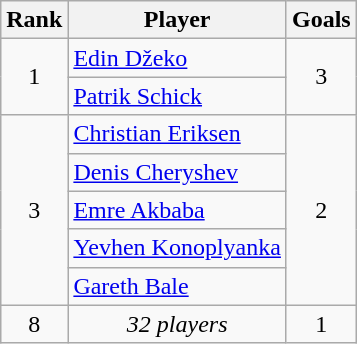<table class="wikitable" style="text-align:center">
<tr>
<th>Rank</th>
<th>Player</th>
<th>Goals</th>
</tr>
<tr>
<td rowspan="2">1</td>
<td style="text-align:left"> <a href='#'>Edin Džeko</a></td>
<td rowspan="2">3</td>
</tr>
<tr>
<td style="text-align:left"> <a href='#'>Patrik Schick</a></td>
</tr>
<tr>
<td rowspan="5">3</td>
<td style="text-align:left"> <a href='#'>Christian Eriksen</a></td>
<td rowspan="5">2</td>
</tr>
<tr>
<td style="text-align:left"> <a href='#'>Denis Cheryshev</a></td>
</tr>
<tr>
<td style="text-align:left"> <a href='#'>Emre Akbaba</a></td>
</tr>
<tr>
<td style="text-align:left"> <a href='#'>Yevhen Konoplyanka</a></td>
</tr>
<tr>
<td style="text-align:left"> <a href='#'>Gareth Bale</a></td>
</tr>
<tr>
<td>8</td>
<td style="text-align:center"><em>32 players</em></td>
<td>1</td>
</tr>
</table>
